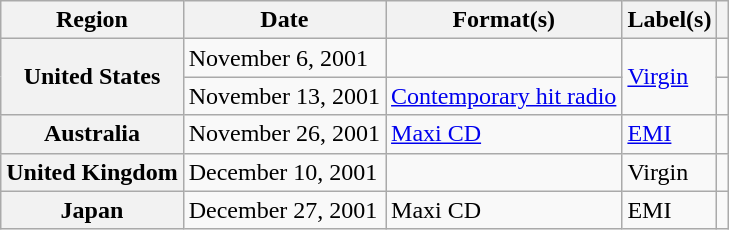<table class="wikitable sortable plainrowheaders">
<tr>
<th scope="col">Region</th>
<th scope="col">Date</th>
<th scope="col">Format(s)</th>
<th scope="col">Label(s)</th>
<th scope="col"></th>
</tr>
<tr>
<th scope="row" rowspan="2">United States</th>
<td>November 6, 2001</td>
<td></td>
<td rowspan="2"><a href='#'>Virgin</a></td>
<td align="center"></td>
</tr>
<tr>
<td>November 13, 2001</td>
<td><a href='#'>Contemporary hit radio</a></td>
<td align="center"></td>
</tr>
<tr>
<th scope="row">Australia</th>
<td>November 26, 2001</td>
<td><a href='#'>Maxi CD</a></td>
<td><a href='#'>EMI</a></td>
<td></td>
</tr>
<tr>
<th scope="row">United Kingdom</th>
<td>December 10, 2001</td>
<td></td>
<td>Virgin</td>
<td align="center"></td>
</tr>
<tr>
<th scope="row">Japan</th>
<td>December 27, 2001</td>
<td>Maxi CD</td>
<td>EMI</td>
<td></td>
</tr>
</table>
